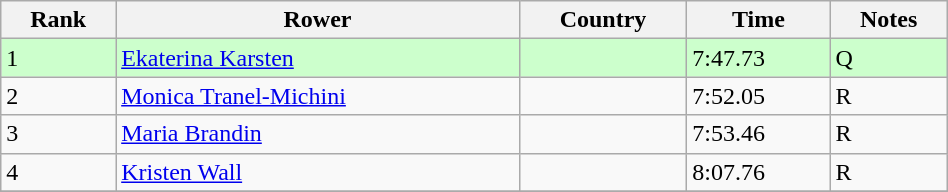<table class="wikitable sortable" width=50%>
<tr>
<th>Rank</th>
<th>Rower</th>
<th>Country</th>
<th>Time</th>
<th>Notes</th>
</tr>
<tr bgcolor=ccffcc>
<td>1</td>
<td><a href='#'>Ekaterina Karsten</a></td>
<td></td>
<td>7:47.73</td>
<td>Q</td>
</tr>
<tr>
<td>2</td>
<td><a href='#'>Monica Tranel-Michini</a></td>
<td></td>
<td>7:52.05</td>
<td>R</td>
</tr>
<tr>
<td>3</td>
<td><a href='#'>Maria Brandin</a></td>
<td></td>
<td>7:53.46</td>
<td>R</td>
</tr>
<tr>
<td>4</td>
<td><a href='#'>Kristen Wall</a></td>
<td></td>
<td>8:07.76</td>
<td>R</td>
</tr>
<tr>
</tr>
</table>
